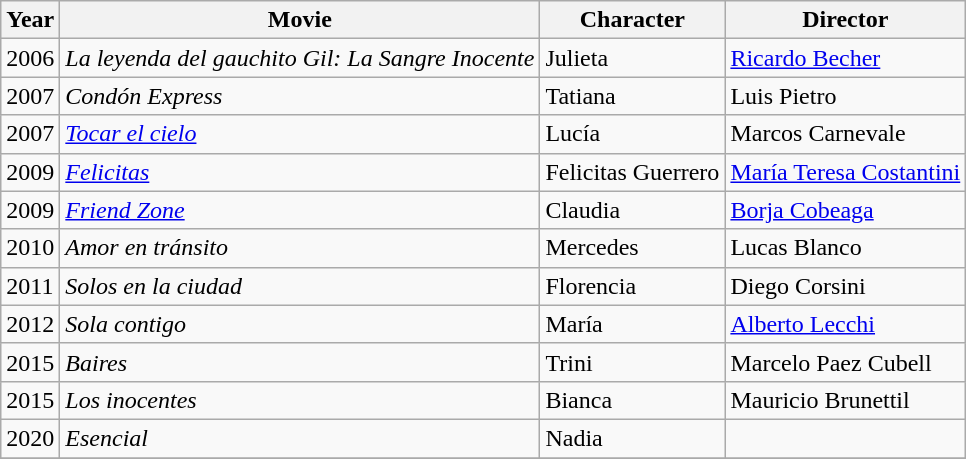<table class="wikitable">
<tr>
<th>Year</th>
<th>Movie</th>
<th>Character</th>
<th>Director</th>
</tr>
<tr>
<td>2006</td>
<td><em>La leyenda del gauchito Gil: La Sangre Inocente</em></td>
<td>Julieta</td>
<td><a href='#'>Ricardo Becher</a></td>
</tr>
<tr>
<td>2007</td>
<td><em>Condón Express</em></td>
<td>Tatiana</td>
<td>Luis Pietro</td>
</tr>
<tr>
<td>2007</td>
<td><em><a href='#'>Tocar el cielo</a></em></td>
<td>Lucía</td>
<td>Marcos Carnevale</td>
</tr>
<tr>
<td>2009</td>
<td><em><a href='#'>Felicitas</a></em></td>
<td>Felicitas Guerrero</td>
<td><a href='#'>María Teresa Costantini</a></td>
</tr>
<tr>
<td>2009</td>
<td><em><a href='#'>Friend Zone</a></em></td>
<td>Claudia</td>
<td><a href='#'>Borja Cobeaga</a></td>
</tr>
<tr>
<td>2010</td>
<td><em>Amor en tránsito</em></td>
<td>Mercedes</td>
<td>Lucas Blanco</td>
</tr>
<tr>
<td>2011</td>
<td><em>Solos en la ciudad</em></td>
<td>Florencia</td>
<td>Diego Corsini</td>
</tr>
<tr>
<td>2012</td>
<td><em>Sola contigo</em></td>
<td>María</td>
<td><a href='#'>Alberto Lecchi</a></td>
</tr>
<tr>
<td>2015</td>
<td><em>Baires</em></td>
<td>Trini</td>
<td>Marcelo Paez Cubell</td>
</tr>
<tr>
<td>2015</td>
<td><em>Los inocentes</em></td>
<td>Bianca</td>
<td>Mauricio Brunettil</td>
</tr>
<tr>
<td>2020</td>
<td><em>Esencial</em></td>
<td>Nadia</td>
<td></td>
</tr>
<tr>
</tr>
</table>
